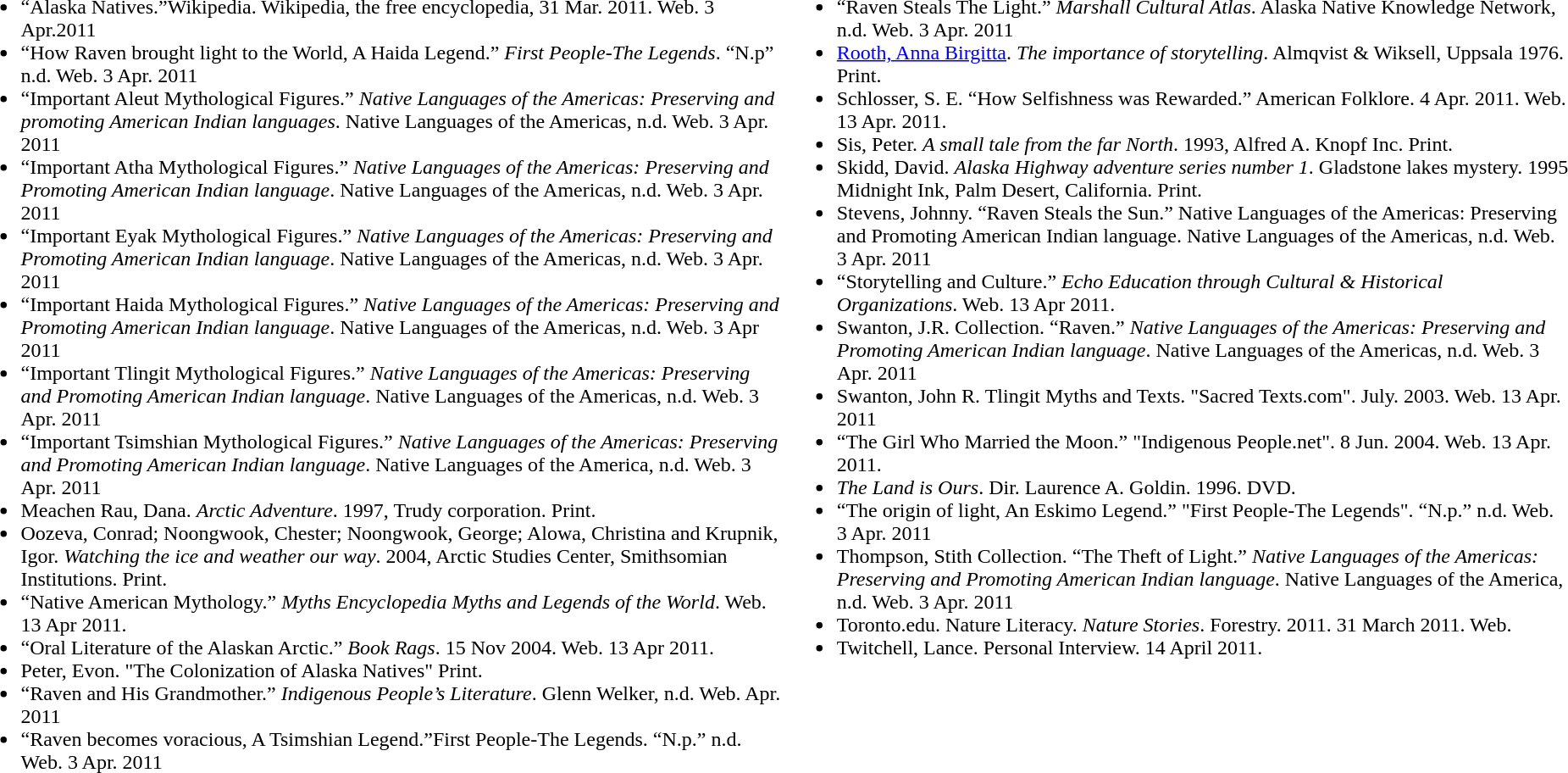<table border="0"|>
<tr>
<td valign="top"><br><ul><li>“Alaska Natives.”Wikipedia. Wikipedia, the free encyclopedia, 31 Mar. 2011. Web. 3 Apr.2011</li><li>“How Raven brought light to the World, A Haida Legend.” <em>First People-The Legends</em>. “N.p” n.d. Web. 3 Apr. 2011</li><li>“Important Aleut Mythological Figures.” <em>Native Languages of the Americas: Preserving and promoting American Indian languages</em>. Native Languages of the Americas, n.d. Web. 3 Apr. 2011</li><li>“Important Atha Mythological Figures.” <em>Native Languages of the Americas: Preserving and Promoting American Indian language</em>. Native Languages of the Americas, 	n.d. Web. 3 Apr. 2011</li><li>“Important Eyak Mythological Figures.” <em>Native Languages of the Americas: Preserving and Promoting American Indian language</em>. Native Languages of the Americas, 	n.d. Web. 3 Apr. 2011</li><li>“Important Haida Mythological Figures.” <em>Native Languages of the Americas: Preserving and Promoting American Indian language</em>. Native Languages of the Americas,	n.d. Web. 3 Apr 2011</li><li>“Important Tlingit Mythological Figures.” <em>Native Languages of the Americas: Preserving and Promoting American Indian language</em>. Native Languages of the Americas, n.d. Web. 3 Apr. 2011</li><li>“Important Tsimshian Mythological Figures.” <em>Native Languages of the Americas: 	Preserving and Promoting American Indian language</em>. Native Languages of the America, n.d. Web. 3 Apr. 2011</li><li>Meachen Rau, Dana. <em>Arctic Adventure</em>. 1997, Trudy corporation. Print.</li><li>Oozeva, Conrad; Noongwook, Chester; Noongwook, George; Alowa, Christina and Krupnik, Igor. <em>Watching the ice and weather our way</em>. 2004, Arctic Studies Center, Smithsomian Institutions. Print.</li><li>“Native American Mythology.” <em>Myths Encyclopedia Myths and Legends of the World</em>. Web. 13 Apr 2011.</li><li>“Oral Literature of the Alaskan Arctic.” <em>Book Rags</em>. 15 Nov 2004. Web. 13 Apr 2011.</li><li>Peter, Evon. "The Colonization of Alaska Natives" Print.</li><li>“Raven and His Grandmother.” <em>Indigenous People’s Literature</em>. Glenn Welker, n.d. Web. Apr. 2011</li><li>“Raven becomes voracious, A Tsimshian Legend.”First People-The Legends. “N.p.” n.d. Web. 3 Apr. 2011</li></ul></td>
<td valign="top"><br><ul><li>“Raven Steals The Light.” <em>Marshall Cultural Atlas</em>. Alaska Native Knowledge Network, n.d. Web. 3 Apr. 2011</li><li><a href='#'>Rooth, Anna Birgitta</a>. <em>The importance of storytelling</em>. Almqvist & Wiksell, Uppsala 1976. Print.</li><li>Schlosser, S. E. “How Selfishness was Rewarded.” American Folklore. 4 Apr. 2011. Web. 13 Apr. 2011.</li><li>Sis, Peter. <em>A small tale from the far North</em>. 1993, Alfred A. Knopf Inc. Print.</li><li>Skidd, David. <em>Alaska Highway adventure series number 1</em>. Gladstone lakes mystery. 1995 Midnight Ink, Palm Desert, California. Print.</li><li>Stevens, Johnny. “Raven Steals the Sun.” Native Languages of the Americas: Preserving and Promoting American Indian language. Native Languages of the Americas, n.d. Web. 3 Apr. 2011</li><li>“Storytelling and Culture.” <em>Echo Education through Cultural & Historical Organizations</em>. Web. 13 Apr 2011.</li><li>Swanton, J.R. Collection. “Raven.” <em>Native Languages of the Americas: Preserving and Promoting American Indian language</em>. Native Languages of the Americas, n.d. 	Web. 3 Apr. 2011</li><li>Swanton, John R. Tlingit Myths and Texts. "Sacred Texts.com". July. 2003. Web. 13 Apr. 2011</li><li>“The Girl Who Married the Moon.” "Indigenous People.net". 8 Jun. 2004. Web. 13 Apr. 2011.</li><li><em>The Land is Ours</em>. Dir. Laurence A. Goldin. 1996. DVD.</li><li>“The origin of light, An Eskimo Legend.” "First People-The Legends". “N.p.” n.d. Web. 3 Apr. 2011</li><li>Thompson, Stith Collection. “The Theft of Light.” <em>Native Languages of the Americas: Preserving and Promoting American Indian language</em>. Native Languages of the 	America, n.d. Web. 3 Apr. 2011</li><li>Toronto.edu. Nature Literacy. <em>Nature Stories</em>. Forestry. 2011. 31 March 2011. Web.</li><li>Twitchell, Lance. Personal Interview. 14 April 2011.</li></ul></td>
</tr>
</table>
